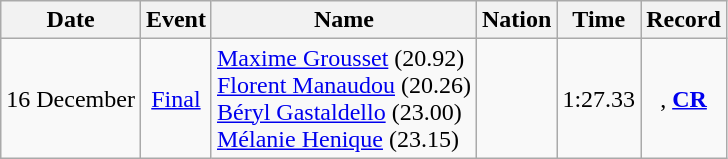<table class="wikitable" style=text-align:center>
<tr>
<th>Date</th>
<th>Event</th>
<th>Name</th>
<th>Nation</th>
<th>Time</th>
<th>Record</th>
</tr>
<tr>
<td>16 December</td>
<td><a href='#'>Final</a></td>
<td align=left><a href='#'>Maxime Grousset</a> (20.92)<br><a href='#'>Florent Manaudou</a> (20.26)<br><a href='#'>Béryl Gastaldello</a> (23.00)<br><a href='#'>Mélanie Henique</a> (23.15)</td>
<td align=left></td>
<td>1:27.33</td>
<td>, <strong><a href='#'>CR</a></strong></td>
</tr>
</table>
